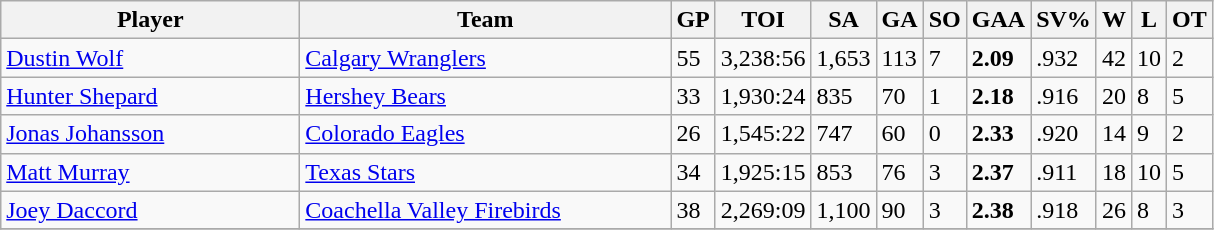<table class="wikitable sortable">
<tr>
<th style="width:12em">Player</th>
<th style="width:15em">Team</th>
<th>GP</th>
<th>TOI</th>
<th>SA</th>
<th>GA</th>
<th>SO</th>
<th>GAA</th>
<th>SV%</th>
<th>W</th>
<th>L</th>
<th>OT</th>
</tr>
<tr>
<td><a href='#'>Dustin Wolf</a></td>
<td><a href='#'>Calgary Wranglers</a></td>
<td>55</td>
<td>3,238:56</td>
<td>1,653</td>
<td>113</td>
<td>7</td>
<td><strong>2.09</strong></td>
<td>.932</td>
<td>42</td>
<td>10</td>
<td>2</td>
</tr>
<tr>
<td><a href='#'>Hunter Shepard</a></td>
<td><a href='#'>Hershey Bears</a></td>
<td>33</td>
<td>1,930:24</td>
<td>835</td>
<td>70</td>
<td>1</td>
<td><strong>2.18</strong></td>
<td>.916</td>
<td>20</td>
<td>8</td>
<td>5</td>
</tr>
<tr>
<td><a href='#'>Jonas Johansson</a></td>
<td><a href='#'>Colorado Eagles</a></td>
<td>26</td>
<td>1,545:22</td>
<td>747</td>
<td>60</td>
<td>0</td>
<td><strong>2.33</strong></td>
<td>.920</td>
<td>14</td>
<td>9</td>
<td>2</td>
</tr>
<tr>
<td><a href='#'>Matt Murray</a></td>
<td><a href='#'>Texas Stars</a></td>
<td>34</td>
<td>1,925:15</td>
<td>853</td>
<td>76</td>
<td>3</td>
<td><strong>2.37</strong></td>
<td>.911</td>
<td>18</td>
<td>10</td>
<td>5</td>
</tr>
<tr>
<td><a href='#'>Joey Daccord</a></td>
<td><a href='#'>Coachella Valley Firebirds</a></td>
<td>38</td>
<td>2,269:09</td>
<td>1,100</td>
<td>90</td>
<td>3</td>
<td><strong>2.38</strong></td>
<td>.918</td>
<td>26</td>
<td>8</td>
<td>3</td>
</tr>
<tr>
</tr>
</table>
